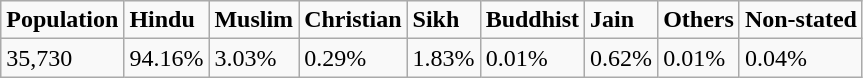<table class="wikitable">
<tr>
<td><strong>Population</strong></td>
<td><strong>Hindu</strong></td>
<td><strong>Muslim</strong></td>
<td><strong>Christian</strong></td>
<td><strong>Sikh</strong></td>
<td><strong>Buddhist</strong></td>
<td><strong>Jain</strong></td>
<td><strong>Others</strong></td>
<td><strong>Non-stated</strong></td>
</tr>
<tr>
<td>35,730</td>
<td>94.16%</td>
<td>3.03%</td>
<td>0.29%</td>
<td>1.83%</td>
<td>0.01%</td>
<td>0.62%</td>
<td>0.01%</td>
<td>0.04%</td>
</tr>
</table>
